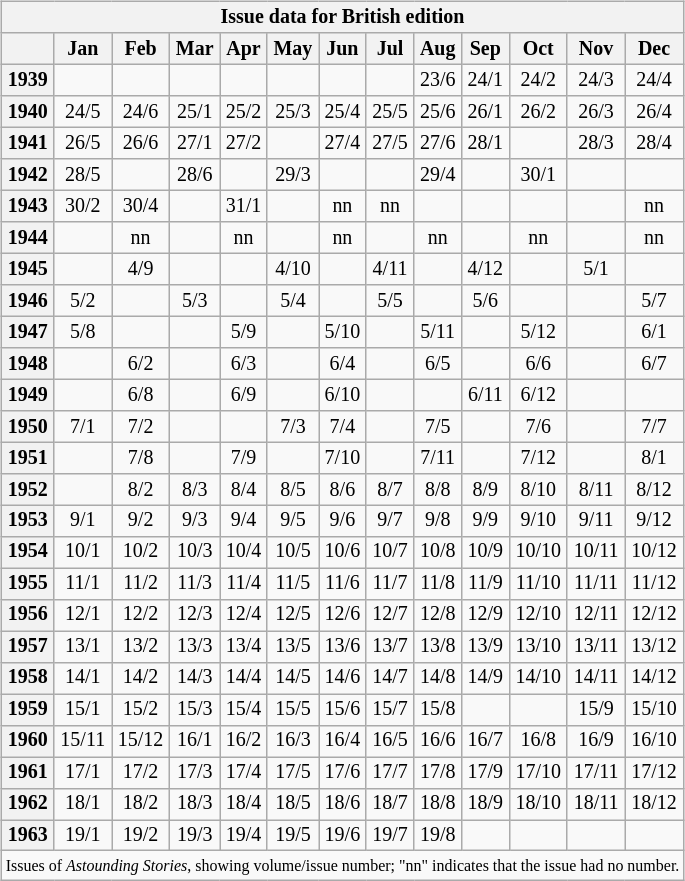<table class="wikitable collapsible collapsed" style="font-size: 10pt; line-height: 11pt; margin-left: 2em; text-align: center; float: right">
<tr>
<th colspan="13">Issue data for British edition</th>
</tr>
<tr>
<th></th>
<th>Jan</th>
<th>Feb</th>
<th>Mar</th>
<th>Apr</th>
<th>May</th>
<th>Jun</th>
<th>Jul</th>
<th>Aug</th>
<th>Sep</th>
<th>Oct</th>
<th>Nov</th>
<th>Dec</th>
</tr>
<tr>
<th>1939</th>
<td></td>
<td></td>
<td></td>
<td></td>
<td></td>
<td></td>
<td></td>
<td>23/6</td>
<td>24/1</td>
<td>24/2</td>
<td>24/3</td>
<td>24/4</td>
</tr>
<tr>
<th>1940</th>
<td>24/5</td>
<td>24/6</td>
<td>25/1</td>
<td>25/2</td>
<td>25/3</td>
<td>25/4</td>
<td>25/5</td>
<td>25/6</td>
<td>26/1</td>
<td>26/2</td>
<td>26/3</td>
<td>26/4</td>
</tr>
<tr>
<th>1941</th>
<td>26/5</td>
<td>26/6</td>
<td>27/1</td>
<td>27/2</td>
<td></td>
<td>27/4</td>
<td>27/5</td>
<td>27/6</td>
<td>28/1</td>
<td></td>
<td>28/3</td>
<td>28/4</td>
</tr>
<tr>
<th>1942</th>
<td>28/5</td>
<td></td>
<td>28/6</td>
<td></td>
<td>29/3</td>
<td></td>
<td></td>
<td>29/4</td>
<td></td>
<td>30/1</td>
<td></td>
<td></td>
</tr>
<tr>
<th>1943</th>
<td>30/2</td>
<td>30/4</td>
<td></td>
<td>31/1</td>
<td></td>
<td>nn</td>
<td>nn</td>
<td></td>
<td></td>
<td></td>
<td></td>
<td>nn</td>
</tr>
<tr>
<th>1944</th>
<td></td>
<td>nn</td>
<td></td>
<td>nn</td>
<td></td>
<td>nn</td>
<td></td>
<td>nn</td>
<td></td>
<td>nn</td>
<td></td>
<td>nn</td>
</tr>
<tr>
<th>1945</th>
<td></td>
<td>4/9</td>
<td></td>
<td></td>
<td>4/10</td>
<td></td>
<td>4/11</td>
<td></td>
<td>4/12</td>
<td></td>
<td>5/1</td>
<td></td>
</tr>
<tr>
<th>1946</th>
<td>5/2</td>
<td></td>
<td>5/3</td>
<td></td>
<td>5/4</td>
<td></td>
<td>5/5</td>
<td></td>
<td>5/6</td>
<td></td>
<td></td>
<td>5/7</td>
</tr>
<tr>
<th>1947</th>
<td>5/8</td>
<td></td>
<td></td>
<td>5/9</td>
<td></td>
<td>5/10</td>
<td></td>
<td>5/11</td>
<td></td>
<td>5/12</td>
<td></td>
<td>6/1</td>
</tr>
<tr>
<th>1948</th>
<td></td>
<td>6/2</td>
<td></td>
<td>6/3</td>
<td></td>
<td>6/4</td>
<td></td>
<td>6/5</td>
<td></td>
<td>6/6</td>
<td></td>
<td>6/7</td>
</tr>
<tr>
<th>1949</th>
<td></td>
<td>6/8</td>
<td></td>
<td>6/9</td>
<td></td>
<td>6/10</td>
<td></td>
<td></td>
<td>6/11</td>
<td>6/12</td>
<td></td>
<td></td>
</tr>
<tr>
<th>1950</th>
<td>7/1</td>
<td>7/2</td>
<td></td>
<td></td>
<td>7/3</td>
<td>7/4</td>
<td></td>
<td>7/5</td>
<td></td>
<td>7/6</td>
<td></td>
<td>7/7</td>
</tr>
<tr>
<th>1951</th>
<td></td>
<td>7/8</td>
<td></td>
<td>7/9</td>
<td></td>
<td>7/10</td>
<td></td>
<td>7/11</td>
<td></td>
<td>7/12</td>
<td></td>
<td>8/1</td>
</tr>
<tr>
<th>1952</th>
<td></td>
<td>8/2</td>
<td>8/3</td>
<td>8/4</td>
<td>8/5</td>
<td>8/6</td>
<td>8/7</td>
<td>8/8</td>
<td>8/9</td>
<td>8/10</td>
<td>8/11</td>
<td>8/12</td>
</tr>
<tr>
<th>1953</th>
<td>9/1</td>
<td>9/2</td>
<td>9/3</td>
<td>9/4</td>
<td>9/5</td>
<td>9/6</td>
<td>9/7</td>
<td>9/8</td>
<td>9/9</td>
<td>9/10</td>
<td>9/11</td>
<td>9/12</td>
</tr>
<tr>
<th>1954</th>
<td>10/1</td>
<td>10/2</td>
<td>10/3</td>
<td>10/4</td>
<td>10/5</td>
<td>10/6</td>
<td>10/7</td>
<td>10/8</td>
<td>10/9</td>
<td>10/10</td>
<td>10/11</td>
<td>10/12</td>
</tr>
<tr>
<th>1955</th>
<td>11/1</td>
<td>11/2</td>
<td>11/3</td>
<td>11/4</td>
<td>11/5</td>
<td>11/6</td>
<td>11/7</td>
<td>11/8</td>
<td>11/9</td>
<td>11/10</td>
<td>11/11</td>
<td>11/12</td>
</tr>
<tr>
<th>1956</th>
<td>12/1</td>
<td>12/2</td>
<td>12/3</td>
<td>12/4</td>
<td>12/5</td>
<td>12/6</td>
<td>12/7</td>
<td>12/8</td>
<td>12/9</td>
<td>12/10</td>
<td>12/11</td>
<td>12/12</td>
</tr>
<tr>
<th>1957</th>
<td>13/1</td>
<td>13/2</td>
<td>13/3</td>
<td>13/4</td>
<td>13/5</td>
<td>13/6</td>
<td>13/7</td>
<td>13/8</td>
<td>13/9</td>
<td>13/10</td>
<td>13/11</td>
<td>13/12</td>
</tr>
<tr>
<th>1958</th>
<td>14/1</td>
<td>14/2</td>
<td>14/3</td>
<td>14/4</td>
<td>14/5</td>
<td>14/6</td>
<td>14/7</td>
<td>14/8</td>
<td>14/9</td>
<td>14/10</td>
<td>14/11</td>
<td>14/12</td>
</tr>
<tr>
<th>1959</th>
<td>15/1</td>
<td>15/2</td>
<td>15/3</td>
<td>15/4</td>
<td>15/5</td>
<td>15/6</td>
<td>15/7</td>
<td>15/8</td>
<td></td>
<td></td>
<td>15/9</td>
<td>15/10</td>
</tr>
<tr>
<th>1960</th>
<td>15/11</td>
<td>15/12</td>
<td>16/1</td>
<td>16/2</td>
<td>16/3</td>
<td>16/4</td>
<td>16/5</td>
<td>16/6</td>
<td>16/7</td>
<td>16/8</td>
<td>16/9</td>
<td>16/10</td>
</tr>
<tr>
<th>1961</th>
<td>17/1</td>
<td>17/2</td>
<td>17/3</td>
<td>17/4</td>
<td>17/5</td>
<td>17/6</td>
<td>17/7</td>
<td>17/8</td>
<td>17/9</td>
<td>17/10</td>
<td>17/11</td>
<td>17/12</td>
</tr>
<tr>
<th>1962</th>
<td>18/1</td>
<td>18/2</td>
<td>18/3</td>
<td>18/4</td>
<td>18/5</td>
<td>18/6</td>
<td>18/7</td>
<td>18/8</td>
<td>18/9</td>
<td>18/10</td>
<td>18/11</td>
<td>18/12</td>
</tr>
<tr>
<th>1963</th>
<td>19/1</td>
<td>19/2</td>
<td>19/3</td>
<td>19/4</td>
<td>19/5</td>
<td>19/6</td>
<td>19/7</td>
<td>19/8</td>
<td></td>
<td></td>
<td></td>
<td></td>
</tr>
<tr>
<td colspan="13" style="font-size: 8pt; text-align:left">Issues of <em>Astounding Stories</em>, showing volume/issue number; "nn" indicates that the issue had no number.</td>
</tr>
</table>
